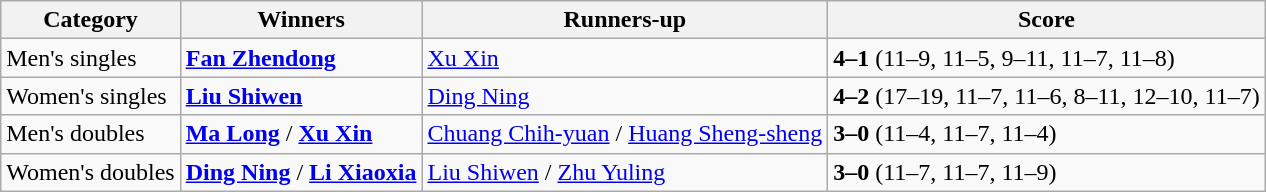<table class=wikitable style="white-space:nowrap;">
<tr>
<th>Category</th>
<th>Winners</th>
<th>Runners-up</th>
<th>Score</th>
</tr>
<tr>
<td>Men's singles</td>
<td> <strong><a href='#'>Fan Zhendong</a></strong></td>
<td> <a href='#'>Xu Xin</a></td>
<td><strong>4–1</strong> (11–9, 11–5, 9–11, 11–7, 11–8)</td>
</tr>
<tr>
<td>Women's singles</td>
<td> <strong><a href='#'>Liu Shiwen</a></strong></td>
<td> <a href='#'>Ding Ning</a></td>
<td><strong>4–2</strong> (17–19, 11–7, 11–6, 8–11, 12–10, 11–7)</td>
</tr>
<tr>
<td>Men's doubles</td>
<td> <strong><a href='#'>Ma Long</a></strong> / <strong><a href='#'>Xu Xin</a></strong></td>
<td> <a href='#'>Chuang Chih-yuan</a> / <a href='#'>Huang Sheng-sheng</a></td>
<td><strong>3–0</strong> (11–4, 11–7, 11–4)</td>
</tr>
<tr>
<td>Women's doubles</td>
<td> <strong><a href='#'>Ding Ning</a></strong> / <strong><a href='#'>Li Xiaoxia</a></strong></td>
<td> <a href='#'>Liu Shiwen</a> / <a href='#'>Zhu Yuling</a></td>
<td><strong>3–0</strong> (11–7, 11–7, 11–9)</td>
</tr>
</table>
